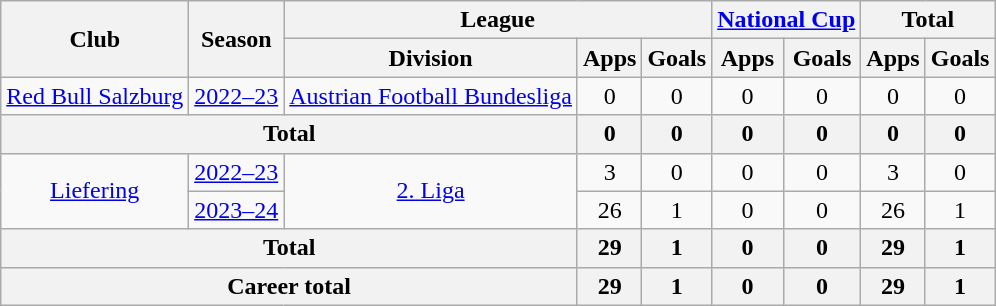<table class="wikitable" style="text-align:center">
<tr>
<th rowspan="2">Club</th>
<th rowspan="2">Season</th>
<th colspan="3">League</th>
<th colspan="2"><a href='#'>National Cup</a></th>
<th colspan="2">Total</th>
</tr>
<tr>
<th>Division</th>
<th>Apps</th>
<th>Goals</th>
<th>Apps</th>
<th>Goals</th>
<th>Apps</th>
<th>Goals</th>
</tr>
<tr>
<td><a href='#'>Red Bull Salzburg</a></td>
<td><a href='#'>2022–23</a></td>
<td><a href='#'>Austrian Football Bundesliga</a></td>
<td>0</td>
<td>0</td>
<td>0</td>
<td>0</td>
<td>0</td>
<td>0</td>
</tr>
<tr>
<th colspan="3">Total</th>
<th>0</th>
<th>0</th>
<th>0</th>
<th>0</th>
<th>0</th>
<th>0</th>
</tr>
<tr>
<td rowspan="2"><a href='#'>Liefering</a></td>
<td><a href='#'>2022–23</a></td>
<td rowspan="2"><a href='#'>2. Liga</a></td>
<td>3</td>
<td>0</td>
<td>0</td>
<td>0</td>
<td>3</td>
<td>0</td>
</tr>
<tr>
<td><a href='#'>2023–24</a></td>
<td>26</td>
<td>1</td>
<td>0</td>
<td>0</td>
<td>26</td>
<td>1</td>
</tr>
<tr>
<th colspan="3">Total</th>
<th>29</th>
<th>1</th>
<th>0</th>
<th>0</th>
<th>29</th>
<th>1</th>
</tr>
<tr>
<th colspan="3">Career total</th>
<th>29</th>
<th>1</th>
<th>0</th>
<th>0</th>
<th>29</th>
<th>1</th>
</tr>
</table>
